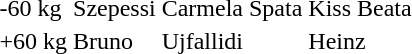<table>
<tr>
<td>-60 kg</td>
<td>Szepessi </td>
<td>Carmela Spata </td>
<td>Kiss Beata </td>
</tr>
<tr>
<td>+60 kg</td>
<td>Bruno </td>
<td>Ujfallidi </td>
<td>Heinz </td>
</tr>
<tr>
</tr>
</table>
